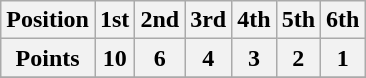<table class="wikitable">
<tr>
<th>Position</th>
<th>1st</th>
<th>2nd</th>
<th>3rd</th>
<th>4th</th>
<th>5th</th>
<th>6th</th>
</tr>
<tr>
<th>Points</th>
<th>10</th>
<th>6</th>
<th>4</th>
<th>3</th>
<th>2</th>
<th>1</th>
</tr>
<tr>
</tr>
</table>
